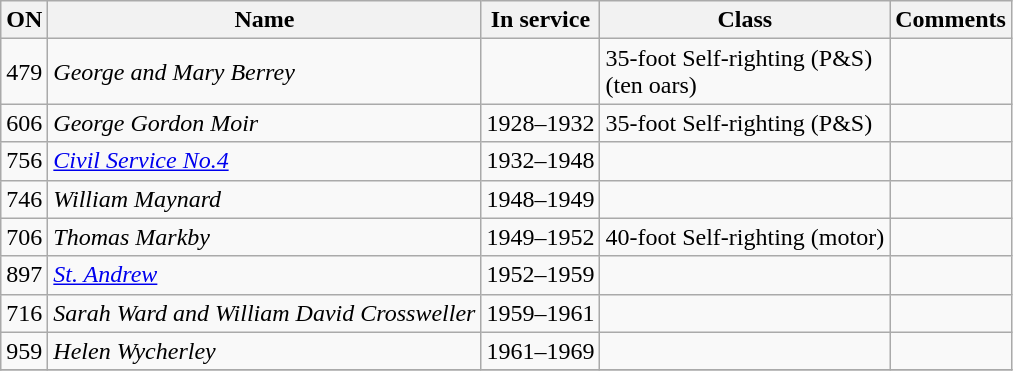<table class="wikitable">
<tr>
<th>ON</th>
<th>Name</th>
<th>In service</th>
<th>Class</th>
<th>Comments</th>
</tr>
<tr>
<td>479</td>
<td><em>George and Mary Berrey</em></td>
<td></td>
<td>35-foot Self-righting (P&S)<br>(ten oars)</td>
<td></td>
</tr>
<tr>
<td>606</td>
<td><em>George Gordon Moir</em></td>
<td>1928–1932</td>
<td>35-foot Self-righting (P&S)</td>
<td></td>
</tr>
<tr>
<td>756</td>
<td><a href='#'><em>Civil Service No.4</em></a></td>
<td>1932–1948</td>
<td></td>
<td></td>
</tr>
<tr>
<td>746</td>
<td><em>William Maynard</em></td>
<td>1948–1949</td>
<td></td>
<td></td>
</tr>
<tr>
<td>706</td>
<td><em>Thomas Markby</em></td>
<td>1949–1952</td>
<td>40-foot Self-righting (motor)</td>
<td></td>
</tr>
<tr>
<td>897</td>
<td><a href='#'><em>St. Andrew<br></em></a></td>
<td>1952–1959</td>
<td></td>
<td></td>
</tr>
<tr>
<td>716</td>
<td><em>Sarah Ward and William David Crossweller</em></td>
<td>1959–1961</td>
<td></td>
<td></td>
</tr>
<tr>
<td>959</td>
<td><em>Helen Wycherley</em></td>
<td>1961–1969</td>
<td></td>
<td></td>
</tr>
<tr>
</tr>
</table>
